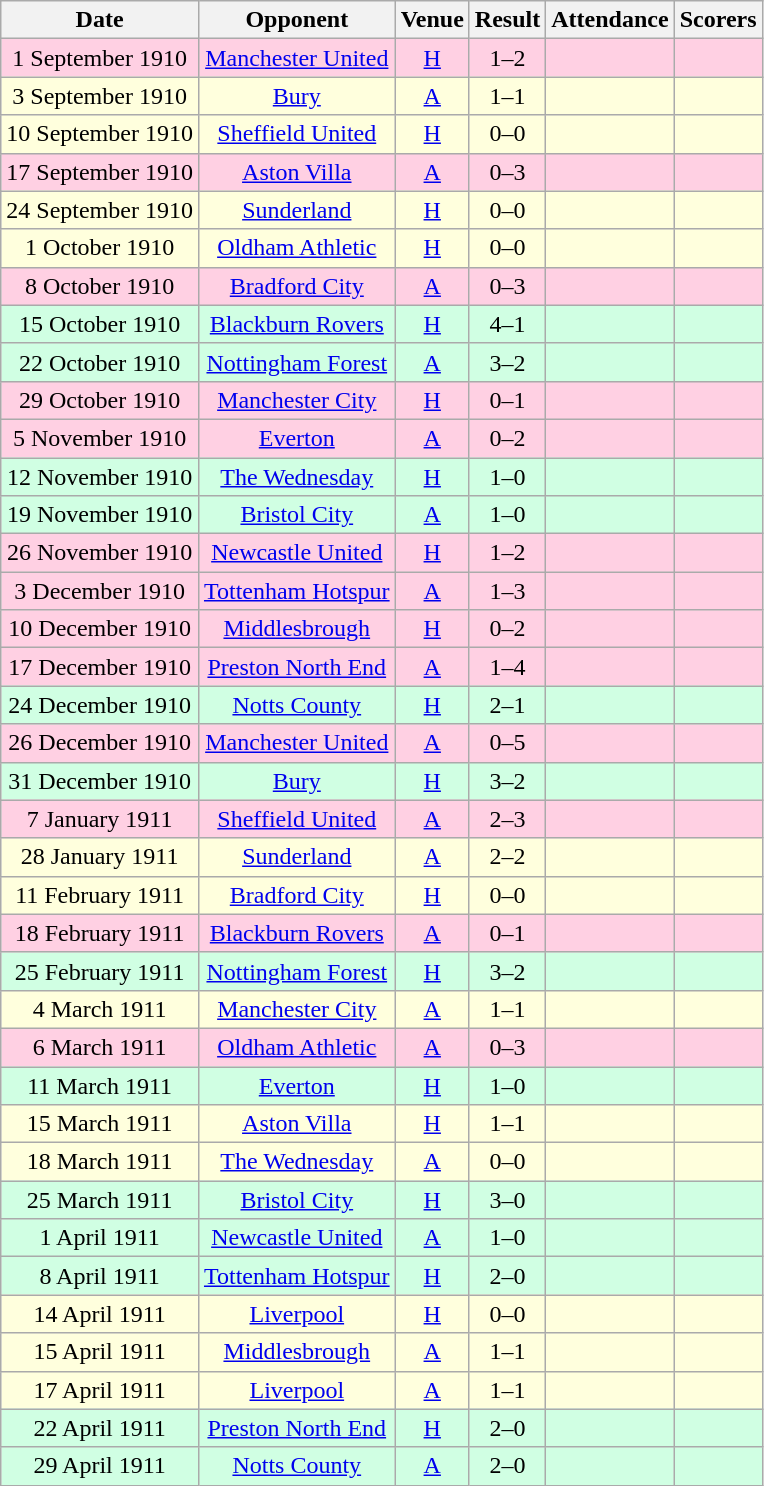<table class="wikitable sortable" style="text-align:center;">
<tr>
<th>Date</th>
<th>Opponent</th>
<th>Venue</th>
<th>Result</th>
<th>Attendance</th>
<th>Scorers</th>
</tr>
<tr style="background:#ffd0e3;">
<td>1 September 1910</td>
<td><a href='#'>Manchester United</a></td>
<td><a href='#'>H</a></td>
<td>1–2</td>
<td></td>
<td></td>
</tr>
<tr style="background:#ffffdd;">
<td>3 September 1910</td>
<td><a href='#'>Bury</a></td>
<td><a href='#'>A</a></td>
<td>1–1</td>
<td></td>
<td></td>
</tr>
<tr style="background:#ffffdd;">
<td>10 September 1910</td>
<td><a href='#'>Sheffield United</a></td>
<td><a href='#'>H</a></td>
<td>0–0</td>
<td></td>
<td></td>
</tr>
<tr style="background:#ffd0e3;">
<td>17 September 1910</td>
<td><a href='#'>Aston Villa</a></td>
<td><a href='#'>A</a></td>
<td>0–3</td>
<td></td>
<td></td>
</tr>
<tr style="background:#ffffdd;">
<td>24 September 1910</td>
<td><a href='#'>Sunderland</a></td>
<td><a href='#'>H</a></td>
<td>0–0</td>
<td></td>
<td></td>
</tr>
<tr style="background:#ffffdd;">
<td>1 October 1910</td>
<td><a href='#'>Oldham Athletic</a></td>
<td><a href='#'>H</a></td>
<td>0–0</td>
<td></td>
<td></td>
</tr>
<tr style="background:#ffd0e3;">
<td>8 October 1910</td>
<td><a href='#'>Bradford City</a></td>
<td><a href='#'>A</a></td>
<td>0–3</td>
<td></td>
<td></td>
</tr>
<tr style="background:#d0ffe3;">
<td>15 October 1910</td>
<td><a href='#'>Blackburn Rovers</a></td>
<td><a href='#'>H</a></td>
<td>4–1</td>
<td></td>
<td></td>
</tr>
<tr style="background:#d0ffe3;">
<td>22 October 1910</td>
<td><a href='#'>Nottingham Forest</a></td>
<td><a href='#'>A</a></td>
<td>3–2</td>
<td></td>
<td></td>
</tr>
<tr style="background:#ffd0e3;">
<td>29 October 1910</td>
<td><a href='#'>Manchester City</a></td>
<td><a href='#'>H</a></td>
<td>0–1</td>
<td></td>
<td></td>
</tr>
<tr style="background:#ffd0e3;">
<td>5 November 1910</td>
<td><a href='#'>Everton</a></td>
<td><a href='#'>A</a></td>
<td>0–2</td>
<td></td>
<td></td>
</tr>
<tr style="background:#d0ffe3;">
<td>12 November 1910</td>
<td><a href='#'>The Wednesday</a></td>
<td><a href='#'>H</a></td>
<td>1–0</td>
<td></td>
<td></td>
</tr>
<tr style="background:#d0ffe3;">
<td>19 November 1910</td>
<td><a href='#'>Bristol City</a></td>
<td><a href='#'>A</a></td>
<td>1–0</td>
<td></td>
<td></td>
</tr>
<tr style="background:#ffd0e3;">
<td>26 November 1910</td>
<td><a href='#'>Newcastle United</a></td>
<td><a href='#'>H</a></td>
<td>1–2</td>
<td></td>
<td></td>
</tr>
<tr style="background:#ffd0e3;">
<td>3 December 1910</td>
<td><a href='#'>Tottenham Hotspur</a></td>
<td><a href='#'>A</a></td>
<td>1–3</td>
<td></td>
<td></td>
</tr>
<tr style="background:#ffd0e3;">
<td>10 December 1910</td>
<td><a href='#'>Middlesbrough</a></td>
<td><a href='#'>H</a></td>
<td>0–2</td>
<td></td>
<td></td>
</tr>
<tr style="background:#ffd0e3;">
<td>17 December 1910</td>
<td><a href='#'>Preston North End</a></td>
<td><a href='#'>A</a></td>
<td>1–4</td>
<td></td>
<td></td>
</tr>
<tr style="background:#d0ffe3;">
<td>24 December 1910</td>
<td><a href='#'>Notts County</a></td>
<td><a href='#'>H</a></td>
<td>2–1</td>
<td></td>
<td></td>
</tr>
<tr style="background:#ffd0e3;">
<td>26 December 1910</td>
<td><a href='#'>Manchester United</a></td>
<td><a href='#'>A</a></td>
<td>0–5</td>
<td></td>
<td></td>
</tr>
<tr style="background:#d0ffe3;">
<td>31 December 1910</td>
<td><a href='#'>Bury</a></td>
<td><a href='#'>H</a></td>
<td>3–2</td>
<td></td>
<td></td>
</tr>
<tr style="background:#ffd0e3;">
<td>7 January 1911</td>
<td><a href='#'>Sheffield United</a></td>
<td><a href='#'>A</a></td>
<td>2–3</td>
<td></td>
<td></td>
</tr>
<tr style="background:#ffffdd;">
<td>28 January 1911</td>
<td><a href='#'>Sunderland</a></td>
<td><a href='#'>A</a></td>
<td>2–2</td>
<td></td>
<td></td>
</tr>
<tr style="background:#ffffdd;">
<td>11 February 1911</td>
<td><a href='#'>Bradford City</a></td>
<td><a href='#'>H</a></td>
<td>0–0</td>
<td></td>
<td></td>
</tr>
<tr style="background:#ffd0e3;">
<td>18 February 1911</td>
<td><a href='#'>Blackburn Rovers</a></td>
<td><a href='#'>A</a></td>
<td>0–1</td>
<td></td>
<td></td>
</tr>
<tr style="background:#d0ffe3;">
<td>25 February 1911</td>
<td><a href='#'>Nottingham Forest</a></td>
<td><a href='#'>H</a></td>
<td>3–2</td>
<td></td>
<td></td>
</tr>
<tr style="background:#ffffdd;">
<td>4 March 1911</td>
<td><a href='#'>Manchester City</a></td>
<td><a href='#'>A</a></td>
<td>1–1</td>
<td></td>
<td></td>
</tr>
<tr style="background:#ffd0e3;">
<td>6 March 1911</td>
<td><a href='#'>Oldham Athletic</a></td>
<td><a href='#'>A</a></td>
<td>0–3</td>
<td></td>
<td></td>
</tr>
<tr style="background:#d0ffe3;">
<td>11 March 1911</td>
<td><a href='#'>Everton</a></td>
<td><a href='#'>H</a></td>
<td>1–0</td>
<td></td>
<td></td>
</tr>
<tr style="background:#ffffdd;">
<td>15 March 1911</td>
<td><a href='#'>Aston Villa</a></td>
<td><a href='#'>H</a></td>
<td>1–1</td>
<td></td>
<td></td>
</tr>
<tr style="background:#ffffdd;">
<td>18 March 1911</td>
<td><a href='#'>The Wednesday</a></td>
<td><a href='#'>A</a></td>
<td>0–0</td>
<td></td>
<td></td>
</tr>
<tr style="background:#d0ffe3;">
<td>25 March 1911</td>
<td><a href='#'>Bristol City</a></td>
<td><a href='#'>H</a></td>
<td>3–0</td>
<td></td>
<td></td>
</tr>
<tr style="background:#d0ffe3;">
<td>1 April 1911</td>
<td><a href='#'>Newcastle United</a></td>
<td><a href='#'>A</a></td>
<td>1–0</td>
<td></td>
<td></td>
</tr>
<tr style="background:#d0ffe3;">
<td>8 April 1911</td>
<td><a href='#'>Tottenham Hotspur</a></td>
<td><a href='#'>H</a></td>
<td>2–0</td>
<td></td>
<td></td>
</tr>
<tr style="background:#ffffdd;">
<td>14 April 1911</td>
<td><a href='#'>Liverpool</a></td>
<td><a href='#'>H</a></td>
<td>0–0</td>
<td></td>
<td></td>
</tr>
<tr style="background:#ffffdd;">
<td>15 April 1911</td>
<td><a href='#'>Middlesbrough</a></td>
<td><a href='#'>A</a></td>
<td>1–1</td>
<td></td>
<td></td>
</tr>
<tr style="background:#ffffdd;">
<td>17 April 1911</td>
<td><a href='#'>Liverpool</a></td>
<td><a href='#'>A</a></td>
<td>1–1</td>
<td></td>
<td></td>
</tr>
<tr style="background:#d0ffe3;">
<td>22 April 1911</td>
<td><a href='#'>Preston North End</a></td>
<td><a href='#'>H</a></td>
<td>2–0</td>
<td></td>
<td></td>
</tr>
<tr style="background:#d0ffe3;">
<td>29 April 1911</td>
<td><a href='#'>Notts County</a></td>
<td><a href='#'>A</a></td>
<td>2–0</td>
<td></td>
<td></td>
</tr>
</table>
